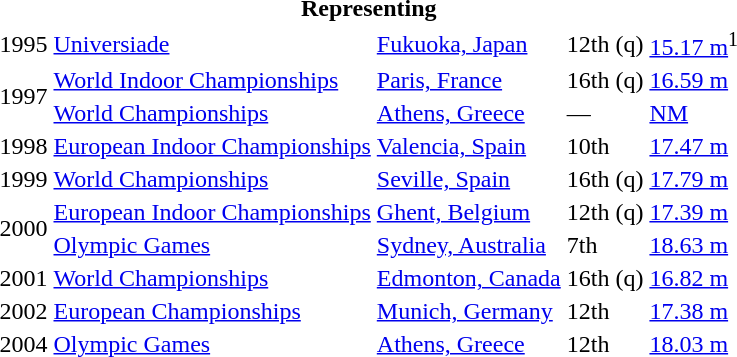<table>
<tr>
<th colspan="5">Representing </th>
</tr>
<tr>
<td>1995</td>
<td><a href='#'>Universiade</a></td>
<td><a href='#'>Fukuoka, Japan</a></td>
<td>12th (q)</td>
<td><a href='#'>15.17 m</a><sup>1</sup></td>
</tr>
<tr>
<td rowspan=2>1997</td>
<td><a href='#'>World Indoor Championships</a></td>
<td><a href='#'>Paris, France</a></td>
<td>16th (q)</td>
<td><a href='#'>16.59 m</a></td>
</tr>
<tr>
<td><a href='#'>World Championships</a></td>
<td><a href='#'>Athens, Greece</a></td>
<td>—</td>
<td><a href='#'>NM</a></td>
</tr>
<tr>
<td>1998</td>
<td><a href='#'>European Indoor Championships</a></td>
<td><a href='#'>Valencia, Spain</a></td>
<td>10th</td>
<td><a href='#'>17.47 m</a></td>
</tr>
<tr>
<td>1999</td>
<td><a href='#'>World Championships</a></td>
<td><a href='#'>Seville, Spain</a></td>
<td>16th (q)</td>
<td><a href='#'>17.79 m</a></td>
</tr>
<tr>
<td rowspan=2>2000</td>
<td><a href='#'>European Indoor Championships</a></td>
<td><a href='#'>Ghent, Belgium</a></td>
<td>12th (q)</td>
<td><a href='#'>17.39 m</a></td>
</tr>
<tr>
<td><a href='#'>Olympic Games</a></td>
<td><a href='#'>Sydney, Australia</a></td>
<td>7th</td>
<td><a href='#'>18.63 m</a></td>
</tr>
<tr>
<td>2001</td>
<td><a href='#'>World Championships</a></td>
<td><a href='#'>Edmonton, Canada</a></td>
<td>16th (q)</td>
<td><a href='#'>16.82 m</a></td>
</tr>
<tr>
<td>2002</td>
<td><a href='#'>European Championships</a></td>
<td><a href='#'>Munich, Germany</a></td>
<td>12th</td>
<td><a href='#'>17.38 m</a></td>
</tr>
<tr>
<td>2004</td>
<td><a href='#'>Olympic Games</a></td>
<td><a href='#'>Athens, Greece</a></td>
<td>12th</td>
<td><a href='#'>18.03 m</a></td>
</tr>
</table>
